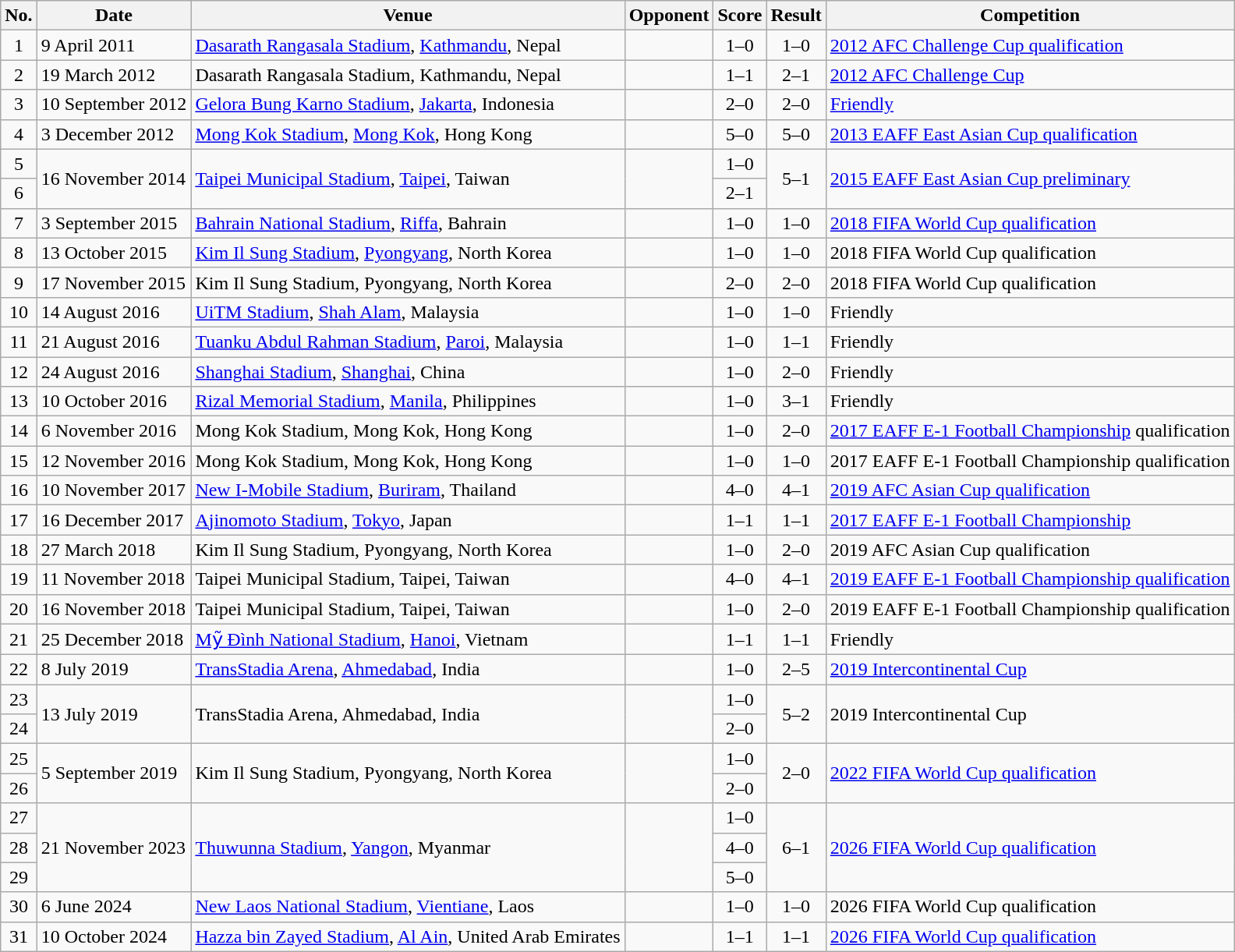<table class="wikitable sortable">
<tr>
<th scope="col">No.</th>
<th scope="col">Date</th>
<th scope="col">Venue</th>
<th scope="col">Opponent</th>
<th scope="col">Score</th>
<th scope="col">Result</th>
<th scope="col">Competition</th>
</tr>
<tr>
<td style="text-align:center">1</td>
<td>9 April 2011</td>
<td><a href='#'>Dasarath Rangasala Stadium</a>, <a href='#'>Kathmandu</a>, Nepal</td>
<td></td>
<td style="text-align:center">1–0</td>
<td style="text-align:center">1–0</td>
<td><a href='#'>2012 AFC Challenge Cup qualification</a></td>
</tr>
<tr>
<td style="text-align:center">2</td>
<td>19 March 2012</td>
<td>Dasarath Rangasala Stadium, Kathmandu, Nepal</td>
<td></td>
<td style="text-align:center">1–1</td>
<td style="text-align:center">2–1</td>
<td><a href='#'>2012 AFC Challenge Cup</a></td>
</tr>
<tr>
<td style="text-align:center">3</td>
<td>10 September 2012</td>
<td><a href='#'>Gelora Bung Karno Stadium</a>, <a href='#'>Jakarta</a>, Indonesia</td>
<td></td>
<td style="text-align:center">2–0</td>
<td style="text-align:center">2–0</td>
<td><a href='#'>Friendly</a></td>
</tr>
<tr>
<td style="text-align:center">4</td>
<td>3 December 2012</td>
<td><a href='#'>Mong Kok Stadium</a>, <a href='#'>Mong Kok</a>, Hong Kong</td>
<td></td>
<td style="text-align:center">5–0</td>
<td style="text-align:center">5–0</td>
<td><a href='#'>2013 EAFF East Asian Cup qualification</a></td>
</tr>
<tr>
<td style="text-align:center">5</td>
<td rowspan="2">16 November 2014</td>
<td rowspan="2"><a href='#'>Taipei Municipal Stadium</a>, <a href='#'>Taipei</a>, Taiwan</td>
<td rowspan="2"></td>
<td style="text-align:center">1–0</td>
<td rowspan="2" style="text-align:center">5–1</td>
<td rowspan="2"><a href='#'>2015 EAFF East Asian Cup preliminary</a></td>
</tr>
<tr>
<td style="text-align:center">6</td>
<td style="text-align:center">2–1</td>
</tr>
<tr>
<td style="text-align:center">7</td>
<td>3 September 2015</td>
<td><a href='#'>Bahrain National Stadium</a>, <a href='#'>Riffa</a>, Bahrain</td>
<td></td>
<td style="text-align:center">1–0</td>
<td style="text-align:center">1–0</td>
<td><a href='#'>2018 FIFA World Cup qualification</a></td>
</tr>
<tr>
<td style="text-align:center">8</td>
<td>13 October 2015</td>
<td><a href='#'>Kim Il Sung Stadium</a>, <a href='#'>Pyongyang</a>, North Korea</td>
<td></td>
<td style="text-align:center">1–0</td>
<td style="text-align:center">1–0</td>
<td>2018 FIFA World Cup qualification</td>
</tr>
<tr>
<td style="text-align:center">9</td>
<td>17 November 2015</td>
<td>Kim Il Sung Stadium, Pyongyang, North Korea</td>
<td></td>
<td style="text-align:center">2–0</td>
<td style="text-align:center">2–0</td>
<td>2018 FIFA World Cup qualification</td>
</tr>
<tr>
<td style="text-align:center">10</td>
<td>14 August 2016</td>
<td><a href='#'>UiTM Stadium</a>, <a href='#'>Shah Alam</a>, Malaysia</td>
<td></td>
<td style="text-align:center">1–0</td>
<td style="text-align:center">1–0</td>
<td>Friendly</td>
</tr>
<tr>
<td style="text-align:center">11</td>
<td>21 August 2016</td>
<td><a href='#'>Tuanku Abdul Rahman Stadium</a>, <a href='#'>Paroi</a>, Malaysia</td>
<td></td>
<td style="text-align:center">1–0</td>
<td style="text-align:center">1–1</td>
<td>Friendly</td>
</tr>
<tr>
<td style="text-align:center">12</td>
<td>24 August 2016</td>
<td><a href='#'>Shanghai Stadium</a>, <a href='#'>Shanghai</a>, China</td>
<td></td>
<td style="text-align:center">1–0</td>
<td style="text-align:center">2–0</td>
<td>Friendly</td>
</tr>
<tr>
<td style="text-align:center">13</td>
<td>10 October 2016</td>
<td><a href='#'>Rizal Memorial Stadium</a>, <a href='#'>Manila</a>, Philippines</td>
<td></td>
<td style="text-align:center">1–0</td>
<td style="text-align:center">3–1</td>
<td>Friendly</td>
</tr>
<tr>
<td style="text-align:center">14</td>
<td>6 November 2016</td>
<td>Mong Kok Stadium, Mong Kok, Hong Kong</td>
<td></td>
<td style="text-align:center">1–0</td>
<td style="text-align:center">2–0</td>
<td><a href='#'>2017 EAFF E-1 Football Championship</a> qualification</td>
</tr>
<tr>
<td style="text-align:center">15</td>
<td>12 November 2016</td>
<td>Mong Kok Stadium, Mong Kok, Hong Kong</td>
<td></td>
<td style="text-align:center">1–0</td>
<td style="text-align:center">1–0</td>
<td>2017 EAFF E-1 Football Championship qualification</td>
</tr>
<tr>
<td style="text-align:center">16</td>
<td>10 November 2017</td>
<td><a href='#'>New I-Mobile Stadium</a>, <a href='#'>Buriram</a>, Thailand</td>
<td></td>
<td style="text-align:center">4–0</td>
<td style="text-align:center">4–1</td>
<td><a href='#'>2019 AFC Asian Cup qualification</a></td>
</tr>
<tr>
<td style="text-align:center">17</td>
<td>16 December 2017</td>
<td><a href='#'>Ajinomoto Stadium</a>, <a href='#'>Tokyo</a>, Japan</td>
<td></td>
<td style="text-align:center">1–1</td>
<td style="text-align:center">1–1</td>
<td><a href='#'>2017 EAFF E-1 Football Championship</a></td>
</tr>
<tr>
<td style="text-align:center">18</td>
<td>27 March 2018</td>
<td>Kim Il Sung Stadium, Pyongyang, North Korea</td>
<td></td>
<td style="text-align:center">1–0</td>
<td style="text-align:center">2–0</td>
<td>2019 AFC Asian Cup qualification</td>
</tr>
<tr>
<td style="text-align:center">19</td>
<td>11 November 2018</td>
<td>Taipei Municipal Stadium, Taipei, Taiwan</td>
<td></td>
<td style="text-align:center">4–0</td>
<td style="text-align:center">4–1</td>
<td><a href='#'>2019 EAFF E-1 Football Championship qualification</a></td>
</tr>
<tr>
<td style="text-align:center">20</td>
<td>16 November 2018</td>
<td>Taipei Municipal Stadium, Taipei, Taiwan</td>
<td></td>
<td style="text-align:center">1–0</td>
<td style="text-align:center">2–0</td>
<td>2019 EAFF E-1 Football Championship qualification</td>
</tr>
<tr>
<td style="text-align:center">21</td>
<td>25 December 2018</td>
<td><a href='#'>Mỹ Đình National Stadium</a>, <a href='#'>Hanoi</a>, Vietnam</td>
<td></td>
<td style="text-align:center">1–1</td>
<td style="text-align:center">1–1</td>
<td>Friendly</td>
</tr>
<tr>
<td style="text-align:center">22</td>
<td>8 July 2019</td>
<td><a href='#'>TransStadia Arena</a>, <a href='#'>Ahmedabad</a>, India</td>
<td></td>
<td style="text-align:center">1–0</td>
<td style="text-align:center">2–5</td>
<td><a href='#'>2019 Intercontinental Cup</a></td>
</tr>
<tr>
<td style="text-align:center">23</td>
<td rowspan="2">13 July 2019</td>
<td rowspan="2">TransStadia Arena, Ahmedabad, India</td>
<td rowspan="2"></td>
<td style="text-align:center">1–0</td>
<td rowspan="2" style="text-align:center">5–2</td>
<td rowspan="2">2019 Intercontinental Cup</td>
</tr>
<tr>
<td style="text-align:center">24</td>
<td style="text-align:center">2–0</td>
</tr>
<tr>
<td style="text-align:center">25</td>
<td rowspan="2">5 September 2019</td>
<td rowspan="2">Kim Il Sung Stadium, Pyongyang, North Korea</td>
<td rowspan="2"></td>
<td style="text-align:center">1–0</td>
<td rowspan="2" style="text-align:center">2–0</td>
<td rowspan="2"><a href='#'>2022 FIFA World Cup qualification</a></td>
</tr>
<tr>
<td style="text-align:center">26</td>
<td style="text-align:center">2–0</td>
</tr>
<tr>
<td style="text-align:center">27</td>
<td rowspan="3">21 November 2023</td>
<td rowspan="3"><a href='#'>Thuwunna Stadium</a>, <a href='#'>Yangon</a>, Myanmar</td>
<td rowspan="3"></td>
<td style="text-align:center">1–0</td>
<td rowspan="3" style="text-align:center">6–1</td>
<td rowspan="3"><a href='#'>2026 FIFA World Cup qualification</a></td>
</tr>
<tr>
<td style="text-align:center">28</td>
<td style="text-align:center">4–0</td>
</tr>
<tr>
<td style="text-align:center">29</td>
<td style="text-align:center">5–0</td>
</tr>
<tr>
<td style="text-align:center">30</td>
<td>6 June 2024</td>
<td><a href='#'>New Laos National Stadium</a>, <a href='#'>Vientiane</a>, Laos</td>
<td></td>
<td style="text-align:center">1–0</td>
<td style="text-align:center">1–0</td>
<td>2026 FIFA World Cup qualification</td>
</tr>
<tr>
<td style="text-align:center">31</td>
<td>10 October 2024</td>
<td><a href='#'>Hazza bin Zayed Stadium</a>, <a href='#'>Al Ain</a>, United Arab Emirates</td>
<td></td>
<td align=center>1–1</td>
<td align=center>1–1</td>
<td><a href='#'>2026 FIFA World Cup qualification</a></td>
</tr>
</table>
